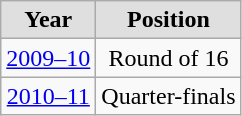<table class="wikitable">
<tr style="text-align:center; background:#dfdfdf;">
<td><strong>Year</strong></td>
<td><strong>Position</strong></td>
</tr>
<tr style="text-align:center;">
<td><a href='#'>2009–10</a></td>
<td>Round of 16</td>
</tr>
<tr style="text-align:center;">
<td><a href='#'>2010–11</a></td>
<td>Quarter-finals</td>
</tr>
</table>
